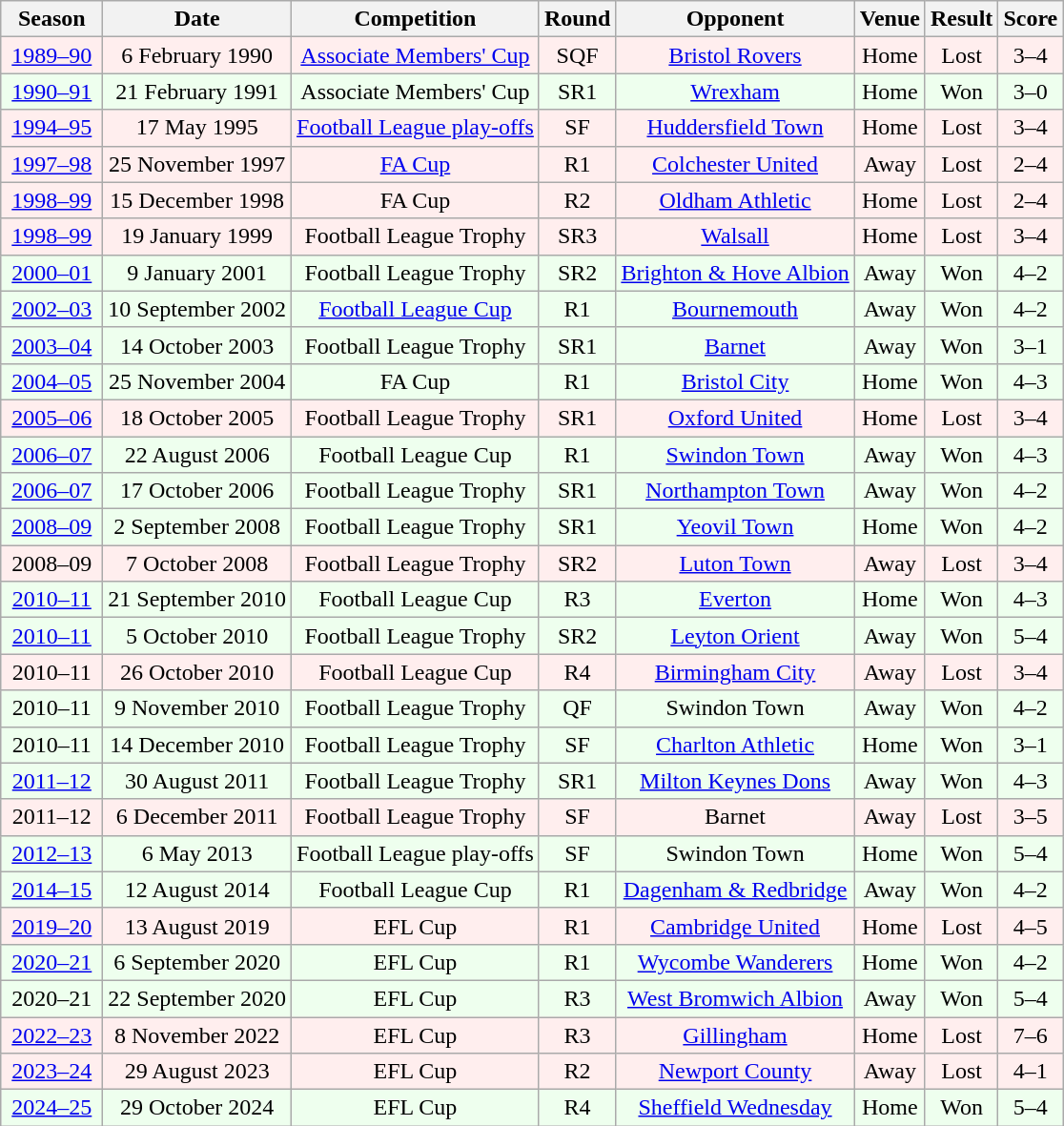<table class="wikitable " style="text-align: center;">
<tr>
<th style="width: 4em;">Season</th>
<th>Date</th>
<th>Competition</th>
<th>Round</th>
<th>Opponent</th>
<th>Venue</th>
<th>Result</th>
<th>Score</th>
</tr>
<tr bgcolor="#FFEEEE">
<td><a href='#'>1989–90</a></td>
<td>6 February 1990</td>
<td><a href='#'>Associate Members' Cup</a></td>
<td>SQF</td>
<td><a href='#'>Bristol Rovers</a></td>
<td>Home</td>
<td>Lost</td>
<td>3–4</td>
</tr>
<tr bgcolor="#EEFFEE">
<td><a href='#'>1990–91</a></td>
<td>21 February 1991</td>
<td>Associate Members' Cup</td>
<td>SR1</td>
<td><a href='#'>Wrexham</a></td>
<td>Home</td>
<td>Won</td>
<td>3–0</td>
</tr>
<tr bgcolor="#FFEEEE">
<td><a href='#'>1994–95</a></td>
<td>17 May 1995</td>
<td><a href='#'>Football League play-offs</a></td>
<td>SF</td>
<td><a href='#'>Huddersfield Town</a></td>
<td>Home</td>
<td>Lost</td>
<td>3–4</td>
</tr>
<tr bgcolor="#FFEEEE">
<td><a href='#'>1997–98</a></td>
<td>25 November 1997</td>
<td><a href='#'>FA Cup</a></td>
<td>R1</td>
<td><a href='#'>Colchester United</a></td>
<td>Away</td>
<td>Lost</td>
<td>2–4</td>
</tr>
<tr bgcolor="#FFEEEE">
<td><a href='#'>1998–99</a></td>
<td>15 December 1998</td>
<td>FA Cup</td>
<td>R2</td>
<td><a href='#'>Oldham Athletic</a></td>
<td>Home</td>
<td>Lost</td>
<td>2–4</td>
</tr>
<tr bgcolor="#FFEEEE">
<td><a href='#'>1998–99</a></td>
<td>19 January 1999</td>
<td>Football League Trophy</td>
<td>SR3</td>
<td><a href='#'>Walsall</a></td>
<td>Home</td>
<td>Lost</td>
<td>3–4</td>
</tr>
<tr bgcolor="#EEFFEE">
<td><a href='#'>2000–01</a></td>
<td>9 January 2001</td>
<td>Football League Trophy</td>
<td>SR2</td>
<td><a href='#'>Brighton & Hove Albion</a></td>
<td>Away</td>
<td>Won</td>
<td>4–2</td>
</tr>
<tr bgcolor="#EEFFEE">
<td><a href='#'>2002–03</a></td>
<td>10 September 2002</td>
<td><a href='#'>Football League Cup</a></td>
<td>R1</td>
<td><a href='#'>Bournemouth</a></td>
<td>Away</td>
<td>Won</td>
<td>4–2</td>
</tr>
<tr bgcolor="#EEFFEE">
<td><a href='#'>2003–04</a></td>
<td>14 October 2003</td>
<td>Football League Trophy</td>
<td>SR1</td>
<td><a href='#'>Barnet</a></td>
<td>Away</td>
<td>Won</td>
<td>3–1</td>
</tr>
<tr bgcolor="#EEFFEE">
<td><a href='#'>2004–05</a></td>
<td>25 November 2004</td>
<td>FA Cup</td>
<td>R1</td>
<td><a href='#'>Bristol City</a></td>
<td>Home</td>
<td>Won</td>
<td>4–3</td>
</tr>
<tr bgcolor="#FFEEEE">
<td><a href='#'>2005–06</a></td>
<td>18 October 2005</td>
<td>Football League Trophy</td>
<td>SR1</td>
<td><a href='#'>Oxford United</a></td>
<td>Home</td>
<td>Lost</td>
<td>3–4</td>
</tr>
<tr bgcolor="#EEFFEE">
<td><a href='#'>2006–07</a></td>
<td>22 August 2006</td>
<td>Football League Cup</td>
<td>R1</td>
<td><a href='#'>Swindon Town</a></td>
<td>Away</td>
<td>Won</td>
<td>4–3</td>
</tr>
<tr bgcolor="#EEFFEE">
<td><a href='#'>2006–07</a></td>
<td>17 October 2006</td>
<td>Football League Trophy</td>
<td>SR1</td>
<td><a href='#'>Northampton Town</a></td>
<td>Away</td>
<td>Won</td>
<td>4–2</td>
</tr>
<tr bgcolor="#EEFFEE">
<td><a href='#'>2008–09</a></td>
<td>2 September 2008</td>
<td>Football League Trophy</td>
<td>SR1</td>
<td><a href='#'>Yeovil Town</a></td>
<td>Home</td>
<td>Won</td>
<td>4–2</td>
</tr>
<tr bgcolor="#FFEEEE">
<td>2008–09</td>
<td>7 October 2008</td>
<td>Football League Trophy</td>
<td>SR2</td>
<td><a href='#'>Luton Town</a></td>
<td>Away</td>
<td>Lost</td>
<td>3–4</td>
</tr>
<tr bgcolor="#EEFFEE">
<td><a href='#'>2010–11</a></td>
<td>21 September 2010</td>
<td>Football League Cup</td>
<td>R3</td>
<td><a href='#'>Everton</a></td>
<td>Home</td>
<td>Won</td>
<td>4–3</td>
</tr>
<tr bgcolor="#EEFFEE">
<td><a href='#'>2010–11</a></td>
<td>5 October 2010</td>
<td>Football League Trophy</td>
<td>SR2</td>
<td><a href='#'>Leyton Orient</a></td>
<td>Away</td>
<td>Won</td>
<td>5–4</td>
</tr>
<tr bgcolor="#FFEEEE">
<td>2010–11</td>
<td>26 October 2010</td>
<td>Football League Cup</td>
<td>R4</td>
<td><a href='#'>Birmingham City</a></td>
<td>Away</td>
<td>Lost</td>
<td>3–4</td>
</tr>
<tr bgcolor="#EEFFEE">
<td>2010–11</td>
<td>9 November 2010</td>
<td>Football League Trophy</td>
<td>QF</td>
<td>Swindon Town</td>
<td>Away</td>
<td>Won</td>
<td>4–2</td>
</tr>
<tr bgcolor="#EEFFEE">
<td>2010–11</td>
<td>14 December 2010</td>
<td>Football League Trophy</td>
<td>SF</td>
<td><a href='#'>Charlton Athletic</a></td>
<td>Home</td>
<td>Won</td>
<td>3–1</td>
</tr>
<tr bgcolor="#EEFFEE">
<td><a href='#'>2011–12</a></td>
<td>30 August 2011</td>
<td>Football League Trophy</td>
<td>SR1</td>
<td><a href='#'>Milton Keynes Dons</a></td>
<td>Away</td>
<td>Won</td>
<td>4–3</td>
</tr>
<tr bgcolor="#FFEEEE">
<td>2011–12</td>
<td>6 December 2011</td>
<td>Football League Trophy</td>
<td>SF</td>
<td>Barnet</td>
<td>Away</td>
<td>Lost</td>
<td>3–5</td>
</tr>
<tr bgcolor="#EEFFEE">
<td><a href='#'>2012–13</a></td>
<td>6 May 2013</td>
<td>Football League play-offs</td>
<td>SF</td>
<td>Swindon Town</td>
<td>Home</td>
<td>Won</td>
<td>5–4</td>
</tr>
<tr bgcolor="#EEFFEE">
<td><a href='#'>2014–15</a></td>
<td>12 August 2014</td>
<td>Football League Cup</td>
<td>R1</td>
<td><a href='#'>Dagenham & Redbridge</a></td>
<td>Away</td>
<td>Won</td>
<td>4–2</td>
</tr>
<tr bgcolor="#FFEEEE">
<td><a href='#'>2019–20</a></td>
<td>13 August 2019</td>
<td>EFL Cup</td>
<td>R1</td>
<td><a href='#'>Cambridge United</a></td>
<td>Home</td>
<td>Lost</td>
<td>4–5</td>
</tr>
<tr bgcolor="#EEFFEE">
<td><a href='#'>2020–21</a></td>
<td>6 September 2020</td>
<td>EFL Cup</td>
<td>R1</td>
<td><a href='#'>Wycombe Wanderers</a></td>
<td>Home</td>
<td>Won</td>
<td>4–2</td>
</tr>
<tr bgcolor="#EEFFEE">
<td>2020–21</td>
<td>22 September 2020</td>
<td>EFL Cup</td>
<td>R3</td>
<td><a href='#'>West Bromwich Albion</a></td>
<td>Away</td>
<td>Won</td>
<td>5–4</td>
</tr>
<tr bgcolor="#FFEEEE">
<td><a href='#'>2022–23</a></td>
<td>8 November 2022</td>
<td>EFL Cup</td>
<td>R3</td>
<td><a href='#'>Gillingham</a></td>
<td>Home</td>
<td>Lost</td>
<td>7–6</td>
</tr>
<tr bgcolor="#FFEEEE">
<td><a href='#'>2023–24</a></td>
<td>29 August 2023</td>
<td>EFL Cup</td>
<td>R2</td>
<td><a href='#'>Newport County</a></td>
<td>Away</td>
<td>Lost</td>
<td>4–1</td>
</tr>
<tr bgcolor="#EEFFEE">
<td><a href='#'>2024–25</a></td>
<td>29 October 2024</td>
<td>EFL Cup</td>
<td>R4</td>
<td><a href='#'>Sheffield Wednesday</a></td>
<td>Home</td>
<td>Won</td>
<td>5–4</td>
</tr>
</table>
